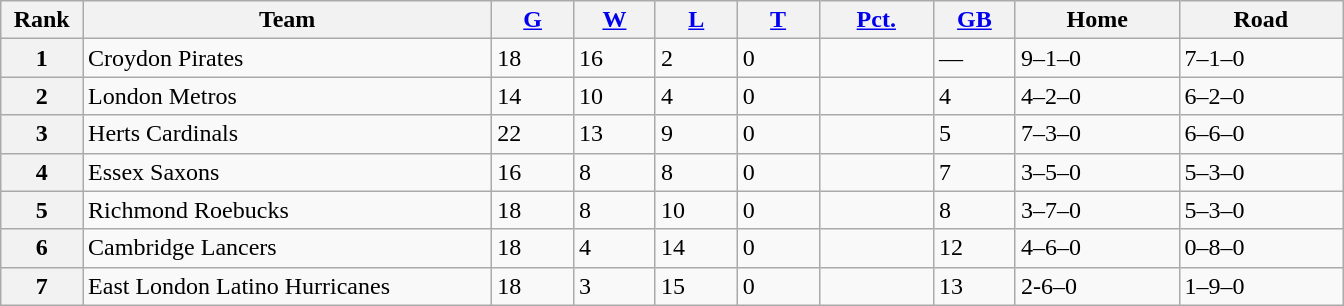<table class="wikitable">
<tr>
<th scope="col" width="5%">Rank</th>
<th scope="col" width="25%">Team</th>
<th scope="col" width="5%"><a href='#'>G</a></th>
<th scope="col" width="5%"><a href='#'>W</a></th>
<th scope="col" width="5%"><a href='#'>L</a></th>
<th scope="col" width="5%"><a href='#'>T</a></th>
<th scope="col" width="7%"><a href='#'>Pct.</a></th>
<th scope="col" width="5%"><a href='#'>GB</a></th>
<th scope="col" width="10%">Home</th>
<th scope="col" width="10%">Road</th>
</tr>
<tr>
<th>1</th>
<td style="text-align:left;">Croydon Pirates</td>
<td>18</td>
<td>16</td>
<td>2</td>
<td>0</td>
<td></td>
<td>—</td>
<td>9–1–0</td>
<td>7–1–0</td>
</tr>
<tr>
<th>2</th>
<td style="text-align:left;">London Metros</td>
<td>14</td>
<td>10</td>
<td>4</td>
<td>0</td>
<td></td>
<td>4</td>
<td>4–2–0</td>
<td>6–2–0</td>
</tr>
<tr>
<th>3</th>
<td style="text-align:left;">Herts Cardinals</td>
<td>22</td>
<td>13</td>
<td>9</td>
<td>0</td>
<td></td>
<td>5</td>
<td>7–3–0</td>
<td>6–6–0</td>
</tr>
<tr>
<th>4</th>
<td style="text-align:left;">Essex Saxons</td>
<td>16</td>
<td>8</td>
<td>8</td>
<td>0</td>
<td></td>
<td>7</td>
<td>3–5–0</td>
<td>5–3–0</td>
</tr>
<tr>
<th>5</th>
<td style="text-align:left;">Richmond Roebucks</td>
<td>18</td>
<td>8</td>
<td>10</td>
<td>0</td>
<td></td>
<td>8</td>
<td>3–7–0</td>
<td>5–3–0</td>
</tr>
<tr>
<th>6</th>
<td style="text-align:left;">Cambridge Lancers</td>
<td>18</td>
<td>4</td>
<td>14</td>
<td>0</td>
<td></td>
<td>12</td>
<td>4–6–0</td>
<td>0–8–0</td>
</tr>
<tr>
<th>7</th>
<td style="text-align:left;">East London Latino Hurricanes</td>
<td>18</td>
<td>3</td>
<td>15</td>
<td>0</td>
<td></td>
<td>13</td>
<td>2-6–0</td>
<td>1–9–0</td>
</tr>
</table>
